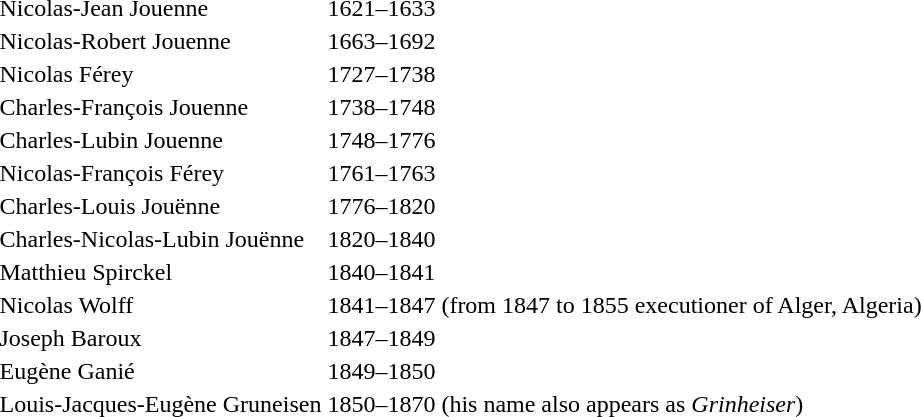<table>
<tr>
<td>Nicolas-Jean Jouenne</td>
<td>1621–1633</td>
</tr>
<tr>
<td>Nicolas-Robert Jouenne</td>
<td>1663–1692</td>
</tr>
<tr>
<td>Nicolas Férey</td>
<td>1727–1738</td>
</tr>
<tr>
<td>Charles-François Jouenne</td>
<td>1738–1748</td>
</tr>
<tr>
<td>Charles-Lubin Jouenne</td>
<td>1748–1776</td>
</tr>
<tr>
<td>Nicolas-François Férey</td>
<td>1761–1763</td>
</tr>
<tr>
<td>Charles-Louis Jouënne</td>
<td>1776–1820</td>
</tr>
<tr>
<td>Charles-Nicolas-Lubin Jouënne</td>
<td>1820–1840</td>
</tr>
<tr>
<td>Matthieu Spirckel</td>
<td>1840–1841</td>
</tr>
<tr>
<td>Nicolas Wolff</td>
<td>1841–1847 (from 1847 to 1855 executioner of Alger, Algeria)</td>
</tr>
<tr>
<td>Joseph Baroux</td>
<td>1847–1849</td>
</tr>
<tr>
<td>Eugène Ganié</td>
<td>1849–1850</td>
</tr>
<tr>
<td>Louis-Jacques-Eugène Gruneisen</td>
<td>1850–1870 (his name also appears as <em>Grinheiser</em>)</td>
</tr>
</table>
